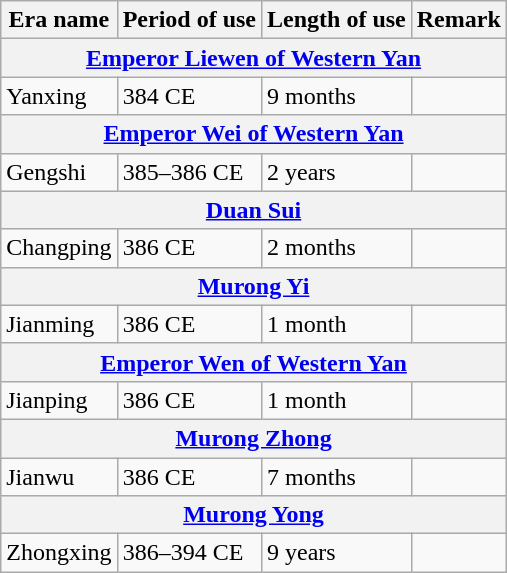<table class="wikitable">
<tr>
<th>Era name</th>
<th>Period of use</th>
<th>Length of use</th>
<th>Remark</th>
</tr>
<tr>
<th colspan="4"><a href='#'>Emperor Liewen of Western Yan</a><br></th>
</tr>
<tr>
<td>Yanxing<br></td>
<td>384 CE</td>
<td>9 months</td>
<td></td>
</tr>
<tr>
<th colspan="4"><a href='#'>Emperor Wei of Western Yan</a><br></th>
</tr>
<tr>
<td>Gengshi<br></td>
<td>385–386 CE</td>
<td>2 years</td>
<td></td>
</tr>
<tr>
<th colspan="4"><a href='#'>Duan Sui</a><br></th>
</tr>
<tr>
<td>Changping<br></td>
<td>386 CE</td>
<td>2 months</td>
<td></td>
</tr>
<tr>
<th colspan="4"><a href='#'>Murong Yi</a><br></th>
</tr>
<tr>
<td>Jianming<br></td>
<td>386 CE</td>
<td>1 month</td>
<td></td>
</tr>
<tr>
<th colspan="4"><a href='#'>Emperor Wen of Western Yan</a><br></th>
</tr>
<tr>
<td>Jianping<br></td>
<td>386 CE</td>
<td>1 month</td>
<td></td>
</tr>
<tr>
<th colspan="4"><a href='#'>Murong Zhong</a><br></th>
</tr>
<tr>
<td>Jianwu<br></td>
<td>386 CE</td>
<td>7 months</td>
<td></td>
</tr>
<tr>
<th colspan="4"><a href='#'>Murong Yong</a><br></th>
</tr>
<tr>
<td>Zhongxing<br></td>
<td>386–394 CE</td>
<td>9 years</td>
<td></td>
</tr>
</table>
